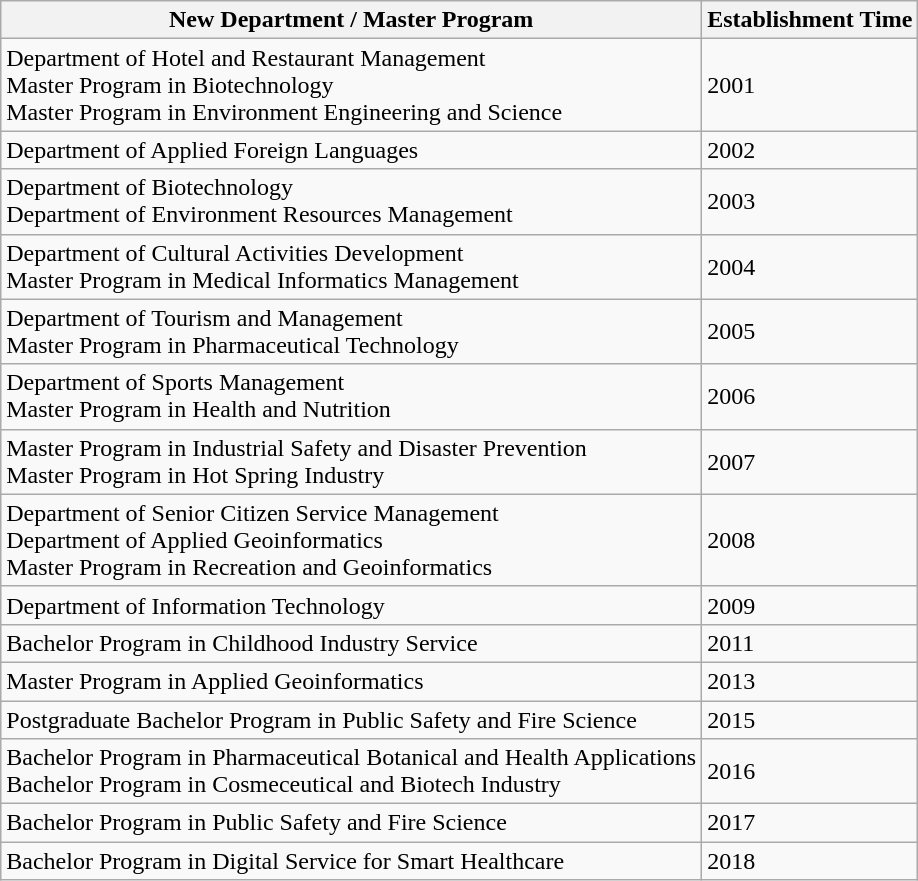<table class="wikitable">
<tr>
<th>New Department / Master Program</th>
<th>Establishment Time</th>
</tr>
<tr>
<td>Department of Hotel and Restaurant Management<br>Master Program in Biotechnology<br>Master Program in Environment Engineering and Science</td>
<td>2001</td>
</tr>
<tr>
<td>Department of Applied Foreign Languages</td>
<td>2002</td>
</tr>
<tr>
<td>Department of Biotechnology<br>Department of Environment Resources Management</td>
<td>2003</td>
</tr>
<tr>
<td>Department of Cultural Activities Development<br>Master Program in Medical Informatics Management</td>
<td>2004</td>
</tr>
<tr>
<td>Department of Tourism and Management<br>Master Program in Pharmaceutical Technology</td>
<td>2005</td>
</tr>
<tr>
<td>Department of Sports Management<br>Master Program in Health and Nutrition</td>
<td>2006</td>
</tr>
<tr>
<td>Master Program in Industrial Safety and Disaster Prevention<br>Master Program in Hot Spring Industry</td>
<td>2007</td>
</tr>
<tr>
<td>Department of Senior Citizen Service Management<br>Department of Applied Geoinformatics<br>Master Program in Recreation and Geoinformatics</td>
<td>2008</td>
</tr>
<tr>
<td>Department of Information Technology</td>
<td>2009</td>
</tr>
<tr>
<td>Bachelor Program in Childhood Industry Service</td>
<td>2011</td>
</tr>
<tr>
<td>Master Program in Applied Geoinformatics</td>
<td>2013</td>
</tr>
<tr>
<td>Postgraduate Bachelor Program in Public Safety and Fire Science</td>
<td>2015</td>
</tr>
<tr>
<td>Bachelor Program in Pharmaceutical Botanical and Health Applications<br>Bachelor Program in Cosmeceutical and Biotech Industry</td>
<td>2016</td>
</tr>
<tr>
<td>Bachelor Program in Public Safety and Fire Science</td>
<td>2017</td>
</tr>
<tr>
<td>Bachelor Program in Digital Service for Smart Healthcare</td>
<td>2018</td>
</tr>
</table>
